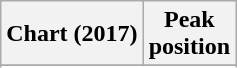<table class="wikitable sortable plainrowheaders" style="text-align:center">
<tr>
<th scope="col">Chart (2017)</th>
<th scope="col">Peak<br> position</th>
</tr>
<tr>
</tr>
<tr>
</tr>
<tr>
</tr>
<tr>
</tr>
</table>
